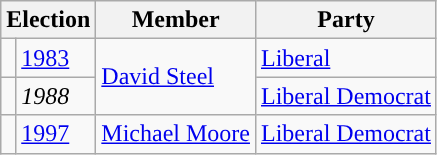<table class="wikitable">
<tr>
<th colspan="2">Election</th>
<th>Member</th>
<th>Party</th>
</tr>
<tr>
<td style="color:inherit;background-color: "></td>
<td><a href='#'>1983</a></td>
<td rowspan="2"><a href='#'>David Steel</a></td>
<td><a href='#'>Liberal</a></td>
</tr>
<tr>
<td style="color:inherit;background-color: "></td>
<td><em>1988</em></td>
<td><a href='#'>Liberal Democrat</a></td>
</tr>
<tr>
<td style="color:inherit;background-color: "></td>
<td><a href='#'>1997</a></td>
<td><a href='#'>Michael Moore</a></td>
<td><a href='#'>Liberal Democrat</a></td>
</tr>
</table>
